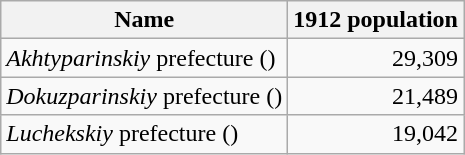<table class="wikitable sortable">
<tr>
<th>Name</th>
<th>1912 population</th>
</tr>
<tr>
<td><em>Akhtyparinskiy</em> prefecture ()</td>
<td align="right">29,309</td>
</tr>
<tr>
<td><em>Dokuzparinskiy</em> prefecture ()</td>
<td align="right">21,489</td>
</tr>
<tr>
<td><em>Luchekskiy</em> prefecture ()</td>
<td align="right">19,042</td>
</tr>
</table>
